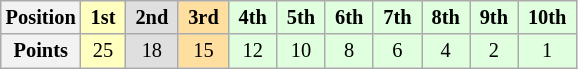<table class="wikitable" style="font-size:85%; text-align:center">
<tr>
<th>Position</th>
<td style="background:#FFFFBF;"> <strong>1st</strong> </td>
<td style="background:#DFDFDF;"> <strong>2nd</strong> </td>
<td style="background:#FFDF9F;"> <strong>3rd</strong> </td>
<td style="background:#DFFFDF;"> <strong>4th</strong> </td>
<td style="background:#DFFFDF;"> <strong>5th</strong> </td>
<td style="background:#DFFFDF;"> <strong>6th</strong> </td>
<td style="background:#DFFFDF;"> <strong>7th</strong> </td>
<td style="background:#DFFFDF;"> <strong>8th</strong> </td>
<td style="background:#DFFFDF;"> <strong>9th</strong> </td>
<td style="background:#DFFFDF;"> <strong>10th</strong> </td>
</tr>
<tr>
<th>Points</th>
<td style="background:#FFFFBF;">25</td>
<td style="background:#DFDFDF;">18</td>
<td style="background:#FFDF9F;">15</td>
<td style="background:#DFFFDF;">12</td>
<td style="background:#DFFFDF;">10</td>
<td style="background:#DFFFDF;">8</td>
<td style="background:#DFFFDF;">6</td>
<td style="background:#DFFFDF;">4</td>
<td style="background:#DFFFDF;">2</td>
<td style="background:#DFFFDF;">1</td>
</tr>
</table>
